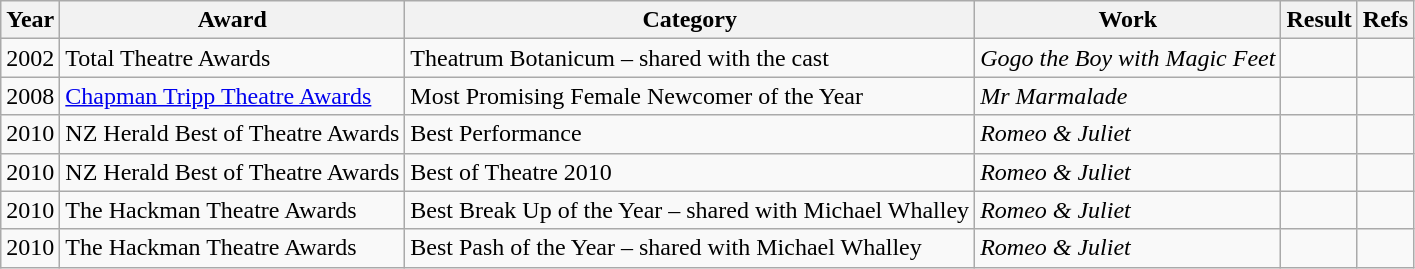<table class="wikitable sortable">
<tr>
<th>Year</th>
<th>Award</th>
<th>Category</th>
<th>Work</th>
<th>Result</th>
<th class="unsortable">Refs</th>
</tr>
<tr>
<td>2002</td>
<td>Total Theatre Awards</td>
<td>Theatrum Botanicum – shared with the cast</td>
<td><em>Gogo the Boy with Magic Feet</em></td>
<td></td>
<td style="text-align:center;"></td>
</tr>
<tr>
<td>2008</td>
<td><a href='#'>Chapman Tripp Theatre Awards</a></td>
<td>Most Promising Female Newcomer of the Year</td>
<td><em>Mr Marmalade</em></td>
<td></td>
<td style="text-align:center;"></td>
</tr>
<tr>
<td>2010</td>
<td>NZ Herald Best of Theatre Awards</td>
<td>Best Performance</td>
<td><em>Romeo & Juliet</em></td>
<td></td>
<td style="text-align:center;"></td>
</tr>
<tr>
<td>2010</td>
<td>NZ Herald Best of Theatre Awards</td>
<td>Best of Theatre 2010</td>
<td><em>Romeo & Juliet</em></td>
<td></td>
<td style="text-align:center;"></td>
</tr>
<tr>
<td>2010</td>
<td>The Hackman Theatre Awards</td>
<td>Best Break Up of the Year – shared with Michael Whalley</td>
<td><em>Romeo & Juliet</em></td>
<td></td>
<td style="text-align:center;"></td>
</tr>
<tr>
<td>2010</td>
<td>The Hackman Theatre Awards</td>
<td>Best Pash of the Year – shared with Michael Whalley</td>
<td><em>Romeo & Juliet</em></td>
<td></td>
<td style="text-align:center;"></td>
</tr>
</table>
